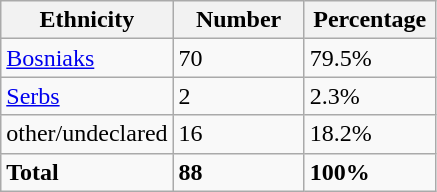<table class="wikitable">
<tr>
<th width="100px">Ethnicity</th>
<th width="80px">Number</th>
<th width="80px">Percentage</th>
</tr>
<tr>
<td><a href='#'>Bosniaks</a></td>
<td>70</td>
<td>79.5%</td>
</tr>
<tr>
<td><a href='#'>Serbs</a></td>
<td>2</td>
<td>2.3%</td>
</tr>
<tr>
<td>other/undeclared</td>
<td>16</td>
<td>18.2%</td>
</tr>
<tr>
<td><strong>Total</strong></td>
<td><strong>88</strong></td>
<td><strong>100%</strong></td>
</tr>
</table>
